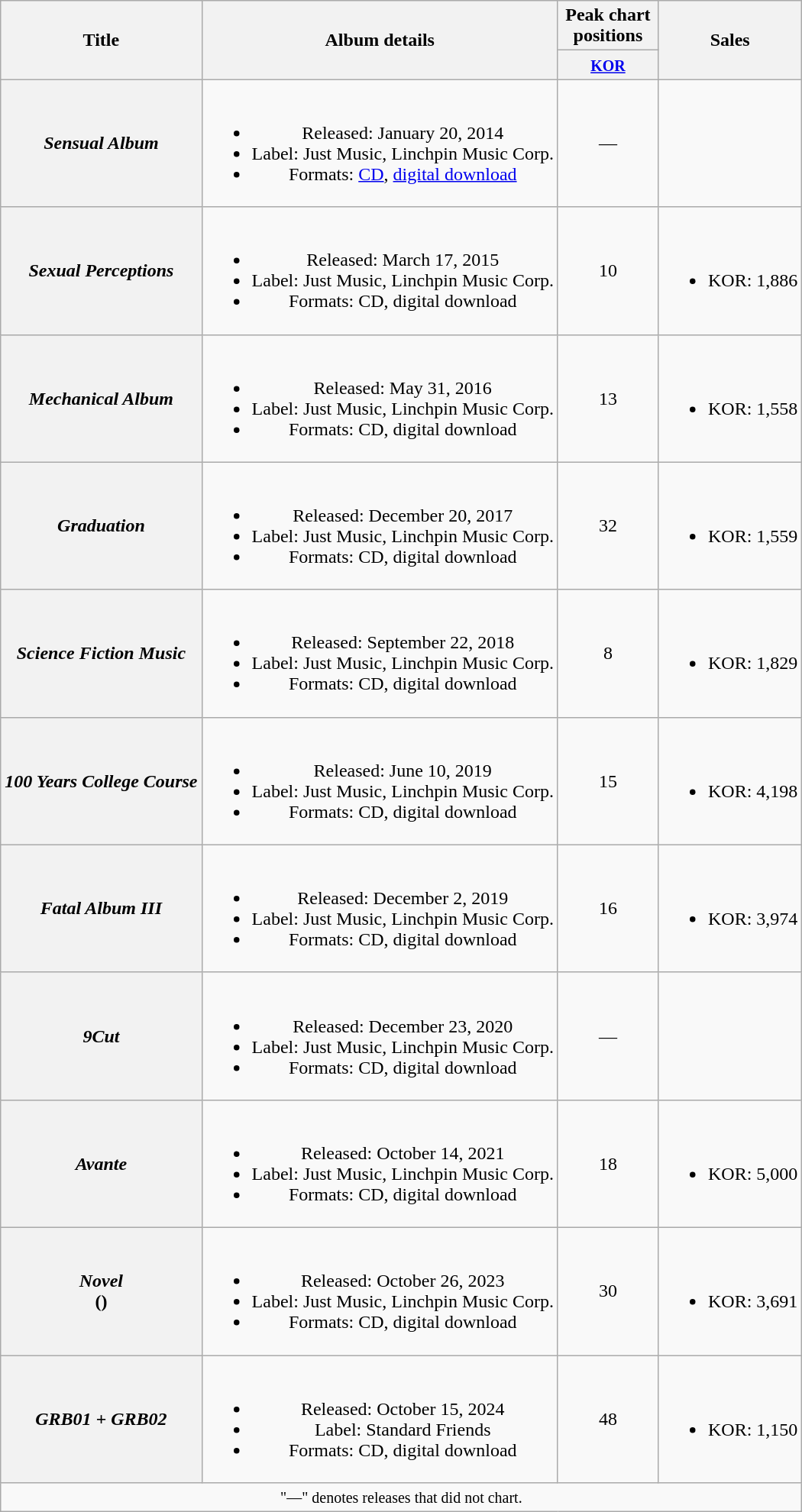<table class="wikitable plainrowheaders" style="text-align:center;">
<tr>
<th scope="col" rowspan="2">Title</th>
<th scope="col" rowspan="2">Album details</th>
<th scope="col" colspan="1" style="width:5em;">Peak chart positions</th>
<th scope="col" rowspan="2">Sales</th>
</tr>
<tr>
<th><small><a href='#'>KOR</a></small><br></th>
</tr>
<tr>
<th scope="row"><em>Sensual Album</em></th>
<td><br><ul><li>Released: January 20, 2014</li><li>Label: Just Music, Linchpin Music Corp.</li><li>Formats: <a href='#'>CD</a>, <a href='#'>digital download</a></li></ul></td>
<td>—</td>
<td></td>
</tr>
<tr>
<th scope="row"><em>Sexual Perceptions</em></th>
<td><br><ul><li>Released: March 17, 2015</li><li>Label: Just Music, Linchpin Music Corp.</li><li>Formats: CD, digital download</li></ul></td>
<td>10</td>
<td><br><ul><li>KOR: 1,886</li></ul></td>
</tr>
<tr>
<th scope="row"><em>Mechanical Album</em></th>
<td><br><ul><li>Released: May 31, 2016</li><li>Label: Just Music, Linchpin Music Corp.</li><li>Formats: CD, digital download</li></ul></td>
<td>13</td>
<td><br><ul><li>KOR: 1,558</li></ul></td>
</tr>
<tr>
<th scope="row"><em>Graduation</em></th>
<td><br><ul><li>Released: December 20, 2017</li><li>Label: Just Music, Linchpin Music Corp.</li><li>Formats: CD, digital download</li></ul></td>
<td>32</td>
<td><br><ul><li>KOR: 1,559</li></ul></td>
</tr>
<tr>
<th scope="row"><em>Science Fiction Music</em></th>
<td><br><ul><li>Released: September 22, 2018</li><li>Label: Just Music, Linchpin Music Corp.</li><li>Formats: CD, digital download</li></ul></td>
<td>8</td>
<td><br><ul><li>KOR: 1,829</li></ul></td>
</tr>
<tr>
<th scope="row"><em>100 Years College Course</em></th>
<td><br><ul><li>Released: June 10, 2019</li><li>Label: Just Music, Linchpin Music Corp.</li><li>Formats: CD, digital download</li></ul></td>
<td>15</td>
<td><br><ul><li>KOR: 4,198</li></ul></td>
</tr>
<tr>
<th scope="row"><em>Fatal Album III</em></th>
<td><br><ul><li>Released: December 2, 2019</li><li>Label: Just Music, Linchpin Music Corp.</li><li>Formats: CD, digital download</li></ul></td>
<td>16</td>
<td><br><ul><li>KOR: 3,974</li></ul></td>
</tr>
<tr>
<th scope="row"><em>9Cut</em></th>
<td><br><ul><li>Released: December 23, 2020</li><li>Label: Just Music, Linchpin Music Corp.</li><li>Formats: CD, digital download</li></ul></td>
<td>—</td>
<td></td>
</tr>
<tr>
<th scope="row"><em>Avante</em></th>
<td><br><ul><li>Released: October 14, 2021</li><li>Label: Just Music, Linchpin Music Corp.</li><li>Formats: CD, digital download</li></ul></td>
<td>18</td>
<td><br><ul><li>KOR: 5,000</li></ul></td>
</tr>
<tr>
<th scope="row"><em>Novel</em><br>()</th>
<td><br><ul><li>Released: October 26, 2023</li><li>Label: Just Music, Linchpin Music Corp.</li><li>Formats: CD, digital download</li></ul></td>
<td>30</td>
<td><br><ul><li>KOR: 3,691</li></ul></td>
</tr>
<tr>
<th scope="row"><em>GRB01 + GRB02</em></th>
<td><br><ul><li>Released: October 15, 2024</li><li>Label: Standard Friends</li><li>Formats: CD, digital download</li></ul></td>
<td>48</td>
<td><br><ul><li>KOR: 1,150</li></ul></td>
</tr>
<tr>
<td colspan="4" align="center"><small>"—" denotes releases that did not chart.</small></td>
</tr>
</table>
